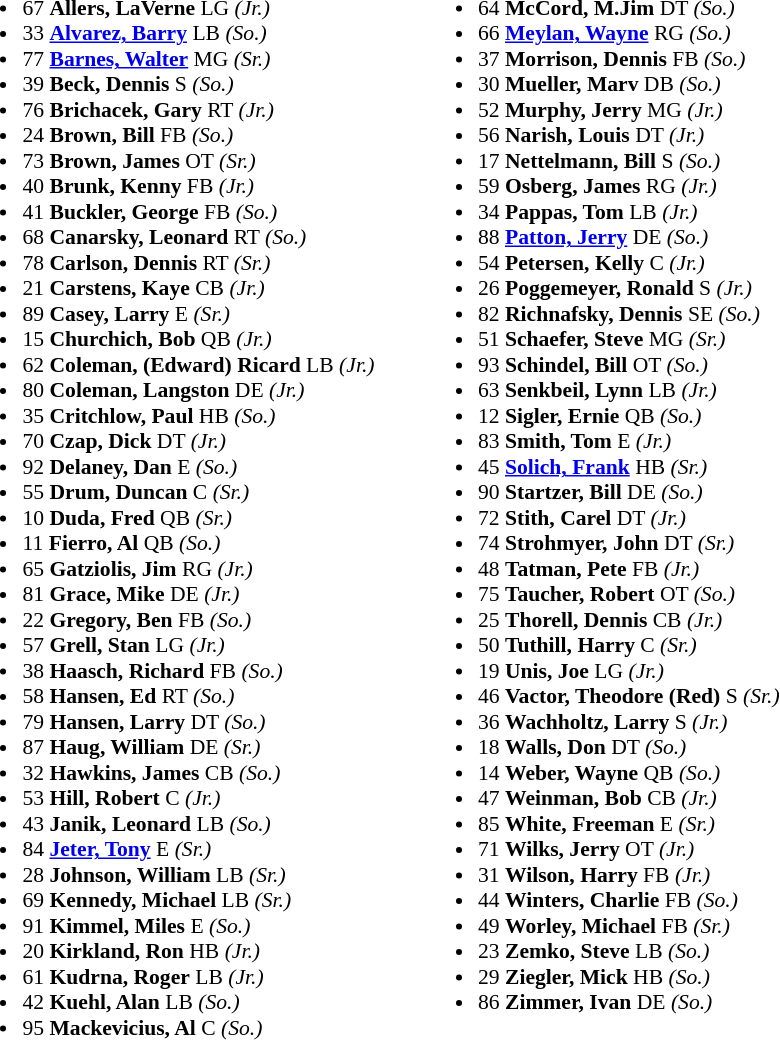<table class="toccolours" style="border-collapse:collapse; font-size:90%;">
<tr>
<td colspan="7" style="text-align:center;"></td>
</tr>
<tr>
<td valign="top"><br><ul><li>67 <strong>Allers, LaVerne</strong> LG <em>(Jr.)</em></li><li>33 <strong><a href='#'>Alvarez, Barry</a></strong> LB <em>(So.)</em></li><li>77 <strong><a href='#'>Barnes, Walter</a></strong> MG <em>(Sr.)</em></li><li>39 <strong>Beck, Dennis</strong> S <em>(So.)</em></li><li>76 <strong>Brichacek, Gary</strong> RT <em>(Jr.)</em></li><li>24 <strong>Brown, Bill</strong> FB <em>(So.)</em></li><li>73 <strong>Brown, James</strong> OT <em>(Sr.)</em></li><li>40 <strong>Brunk, Kenny</strong> FB <em>(Jr.)</em></li><li>41 <strong>Buckler, George</strong> FB <em>(So.)</em></li><li>68 <strong>Canarsky, Leonard</strong> RT <em>(So.)</em></li><li>78 <strong>Carlson, Dennis</strong> RT <em>(Sr.)</em></li><li>21 <strong>Carstens, Kaye</strong> CB <em>(Jr.)</em></li><li>89 <strong>Casey, Larry</strong> E <em>(Sr.)</em></li><li>15 <strong>Churchich, Bob</strong> QB <em>(Jr.)</em></li><li>62 <strong>Coleman, (Edward) Ricard</strong> LB <em>(Jr.)</em></li><li>80 <strong>Coleman, Langston</strong> DE <em>(Jr.)</em></li><li>35 <strong>Critchlow, Paul</strong> HB <em>(So.)</em></li><li>70 <strong>Czap, Dick</strong> DT <em>(Jr.)</em></li><li>92 <strong>Delaney, Dan</strong> E <em>(So.)</em></li><li>55 <strong>Drum, Duncan</strong> C <em>(Sr.)</em></li><li>10 <strong>Duda, Fred</strong> QB <em>(Sr.)</em></li><li>11 <strong>Fierro, Al</strong> QB <em>(So.)</em></li><li>65 <strong>Gatziolis, Jim</strong> RG <em>(Jr.)</em></li><li>81 <strong>Grace, Mike</strong> DE <em>(Jr.)</em></li><li>22 <strong>Gregory, Ben</strong> FB <em>(So.)</em></li><li>57 <strong>Grell, Stan</strong> LG <em>(Jr.)</em></li><li>38 <strong>Haasch, Richard</strong> FB <em>(So.)</em></li><li>58 <strong>Hansen, Ed</strong> RT <em>(So.)</em></li><li>79 <strong>Hansen, Larry</strong> DT <em>(So.)</em></li><li>87 <strong>Haug, William</strong> DE <em>(Sr.)</em></li><li>32 <strong>Hawkins, James</strong> CB <em>(So.)</em></li><li>53 <strong>Hill, Robert</strong> C <em>(Jr.)</em></li><li>43 <strong>Janik, Leonard</strong> LB <em>(So.)</em></li><li>84 <strong><a href='#'>Jeter, Tony</a></strong> E <em>(Sr.)</em></li><li>28 <strong>Johnson, William</strong> LB <em>(Sr.)</em></li><li>69 <strong>Kennedy, Michael</strong> LB <em>(Sr.)</em></li><li>91 <strong>Kimmel, Miles</strong> E <em>(So.)</em></li><li>20 <strong>Kirkland, Ron</strong> HB <em>(Jr.)</em></li><li>61 <strong>Kudrna, Roger</strong> LB <em>(Jr.)</em></li><li>42 <strong>Kuehl, Alan</strong> LB <em>(So.)</em></li><li>95 <strong>Mackevicius, Al</strong> C <em>(So.)</em></li></ul></td>
<td width="25"> </td>
<td valign="top"><br><ul><li>64 <strong>McCord, M.Jim</strong> DT <em>(So.)</em></li><li>66 <strong><a href='#'>Meylan, Wayne</a></strong> RG <em>(So.)</em></li><li>37 <strong>Morrison, Dennis</strong> FB <em>(So.)</em></li><li>30 <strong>Mueller, Marv</strong> DB <em>(So.)</em></li><li>52 <strong>Murphy, Jerry</strong> MG <em>(Jr.)</em></li><li>56 <strong>Narish, Louis</strong> DT <em>(Jr.)</em></li><li>17 <strong>Nettelmann, Bill</strong> S <em>(So.)</em></li><li>59 <strong>Osberg, James</strong> RG <em>(Jr.)</em></li><li>34 <strong>Pappas, Tom</strong> LB <em>(Jr.)</em></li><li>88 <strong><a href='#'>Patton, Jerry</a></strong> DE <em>(So.)</em></li><li>54 <strong>Petersen, Kelly</strong> C <em>(Jr.)</em></li><li>26 <strong>Poggemeyer, Ronald</strong> S <em>(Jr.)</em></li><li>82 <strong>Richnafsky, Dennis</strong> SE <em>(So.)</em></li><li>51 <strong>Schaefer, Steve</strong> MG <em>(Sr.)</em></li><li>93 <strong>Schindel, Bill</strong> OT <em>(So.)</em></li><li>63 <strong>Senkbeil, Lynn</strong> LB <em>(Jr.)</em></li><li>12 <strong>Sigler, Ernie</strong> QB <em>(So.)</em></li><li>83 <strong>Smith, Tom</strong> E <em>(Jr.)</em></li><li>45 <strong><a href='#'>Solich, Frank</a></strong> HB <em>(Sr.)</em></li><li>90 <strong>Startzer, Bill</strong> DE <em>(So.)</em></li><li>72 <strong>Stith, Carel</strong> DT <em>(Jr.)</em></li><li>74 <strong>Strohmyer, John</strong> DT <em>(Sr.)</em></li><li>48 <strong>Tatman, Pete</strong> FB <em>(Jr.)</em></li><li>75 <strong>Taucher, Robert</strong> OT <em>(So.)</em></li><li>25 <strong>Thorell, Dennis</strong> CB <em>(Jr.)</em></li><li>50 <strong>Tuthill, Harry</strong> C <em>(Sr.)</em></li><li>19 <strong>Unis, Joe</strong> LG <em>(Jr.)</em></li><li>46 <strong>Vactor, Theodore (Red)</strong> S <em>(Sr.)</em></li><li>36 <strong>Wachholtz, Larry</strong> S <em>(Jr.)</em></li><li>18 <strong>Walls, Don</strong> DT <em>(So.)</em></li><li>14 <strong>Weber, Wayne</strong> QB <em>(So.)</em></li><li>47 <strong>Weinman, Bob</strong> CB <em>(Jr.)</em></li><li>85 <strong>White, Freeman</strong> E <em>(Sr.)</em></li><li>71 <strong>Wilks, Jerry</strong> OT <em>(Jr.)</em></li><li>31 <strong>Wilson, Harry</strong> FB <em>(Jr.)</em></li><li>44 <strong>Winters, Charlie</strong> FB <em>(So.)</em></li><li>49 <strong>Worley, Michael</strong> FB <em>(Sr.)</em></li><li>23 <strong>Zemko, Steve</strong> LB <em>(So.)</em></li><li>29 <strong>Ziegler, Mick</strong> HB <em>(So.)</em></li><li>86 <strong>Zimmer, Ivan</strong> DE <em>(So.)</em></li></ul></td>
</tr>
</table>
